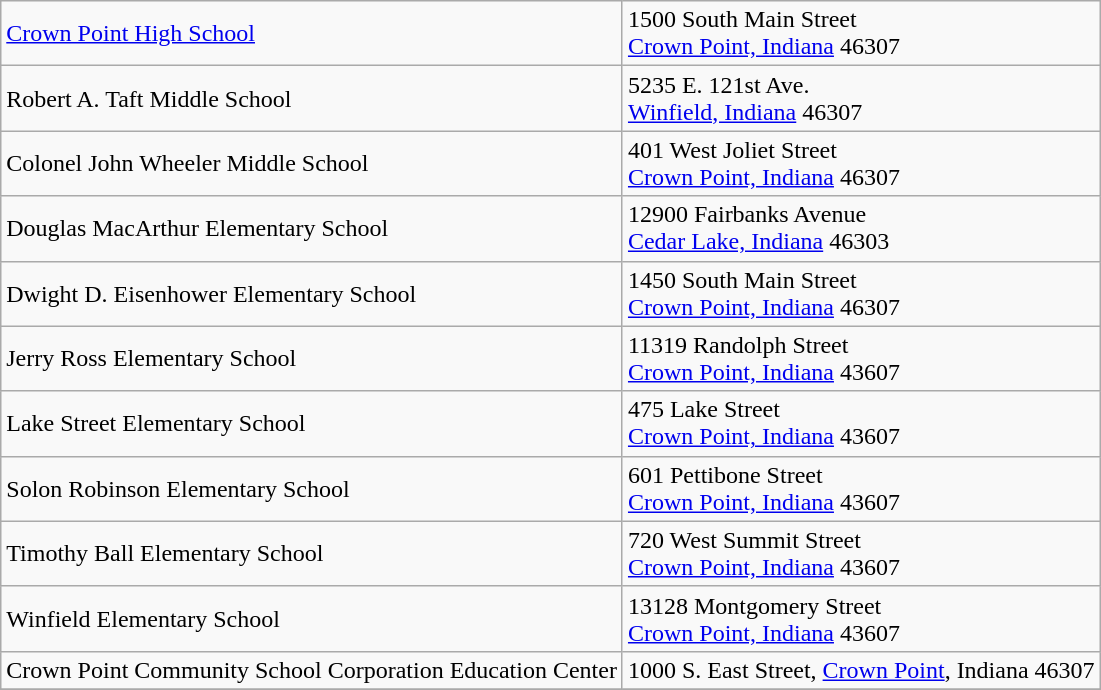<table class="wikitable">
<tr>
<td><a href='#'>Crown Point High School</a></td>
<td>1500 South Main Street<br> <a href='#'>Crown Point, Indiana</a> 46307</td>
</tr>
<tr>
<td>Robert A. Taft Middle School</td>
<td>5235 E. 121st Ave.<br> <a href='#'>Winfield, Indiana</a> 46307</td>
</tr>
<tr>
<td>Colonel John Wheeler Middle School</td>
<td>401 West Joliet Street<br> <a href='#'>Crown Point, Indiana</a> 46307</td>
</tr>
<tr>
<td>Douglas MacArthur Elementary School</td>
<td>12900 Fairbanks Avenue<br> <a href='#'>Cedar Lake, Indiana</a> 46303</td>
</tr>
<tr>
<td>Dwight D. Eisenhower Elementary School</td>
<td>1450 South Main Street<br> <a href='#'>Crown Point, Indiana</a> 46307</td>
</tr>
<tr>
<td>Jerry Ross Elementary School</td>
<td>11319 Randolph Street<br> <a href='#'>Crown Point, Indiana</a> 43607</td>
</tr>
<tr>
<td>Lake Street Elementary School</td>
<td>475 Lake Street<br> <a href='#'>Crown Point, Indiana</a> 43607</td>
</tr>
<tr>
<td>Solon Robinson Elementary School</td>
<td>601 Pettibone Street<br> <a href='#'>Crown Point, Indiana</a> 43607</td>
</tr>
<tr>
<td>Timothy Ball Elementary School</td>
<td>720 West Summit Street<br> <a href='#'>Crown Point, Indiana</a> 43607</td>
</tr>
<tr>
<td>Winfield Elementary School</td>
<td>13128 Montgomery Street<br> <a href='#'>Crown Point, Indiana</a> 43607</td>
</tr>
<tr>
<td>Crown Point Community School Corporation Education Center</td>
<td>1000 S. East Street, <a href='#'>Crown Point</a>, Indiana 46307</td>
</tr>
<tr>
</tr>
</table>
